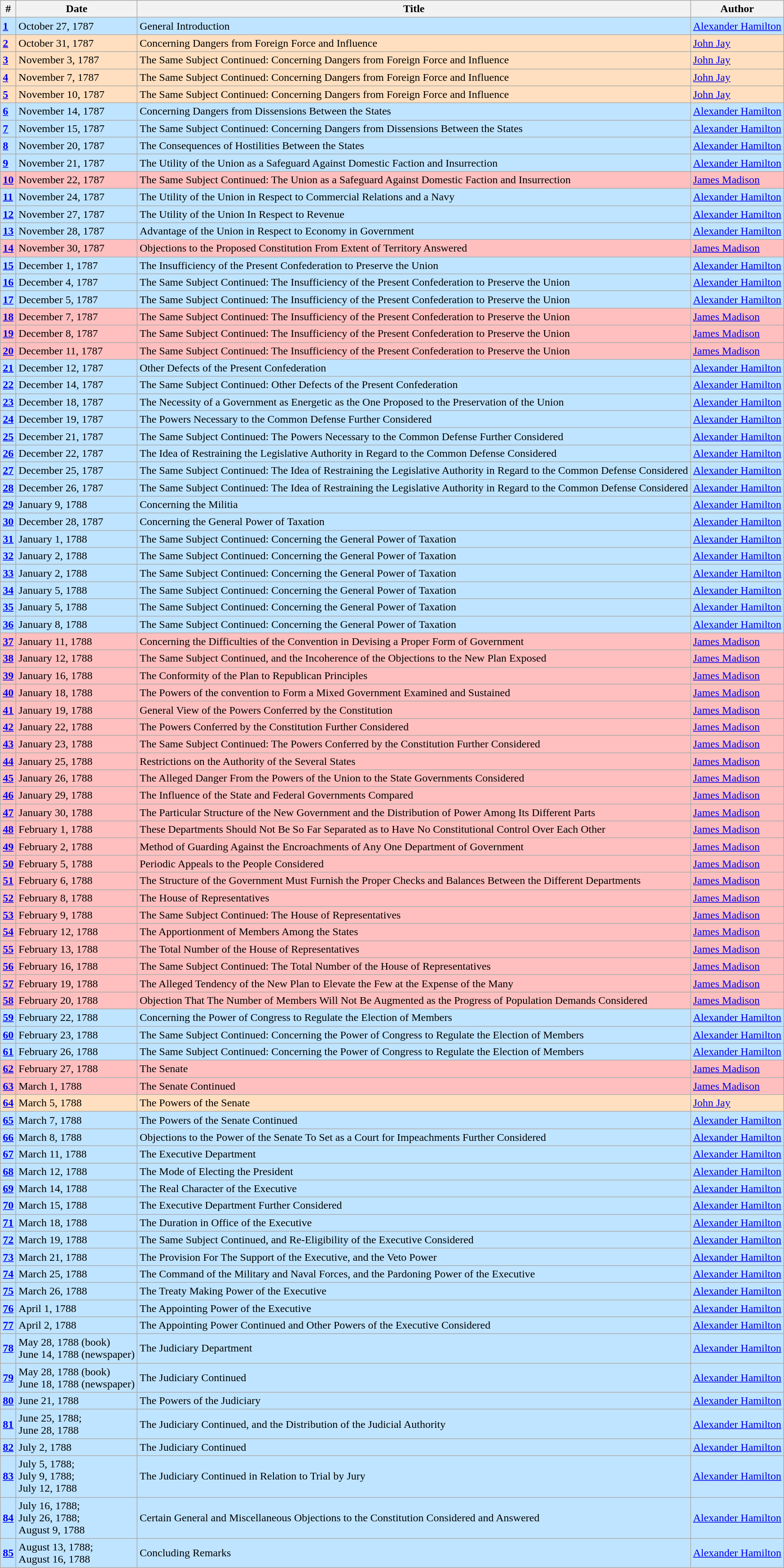<table class="sortable wikitable">
<tr>
<th>#</th>
<th>Date</th>
<th>Title</th>
<th>Author</th>
</tr>
<tr style="background-color: #BFE4FF">
<td><strong><a href='#'>1</a></strong></td>
<td>October 27, 1787</td>
<td>General Introduction</td>
<td><a href='#'>Alexander Hamilton</a></td>
</tr>
<tr style="background-color: #FFDFBF">
<td><strong><a href='#'>2</a></strong></td>
<td>October 31, 1787</td>
<td>Concerning Dangers from Foreign Force and Influence</td>
<td><a href='#'>John Jay</a></td>
</tr>
<tr style="background-color: #FFDFBF">
<td><strong><a href='#'>3</a></strong></td>
<td>November 3, 1787</td>
<td>The Same Subject Continued: Concerning Dangers from Foreign Force and Influence</td>
<td><a href='#'>John Jay</a></td>
</tr>
<tr style="background-color: #FFDFBF">
<td><strong><a href='#'>4</a></strong></td>
<td>November 7, 1787</td>
<td>The Same Subject Continued: Concerning Dangers from Foreign Force and Influence</td>
<td><a href='#'>John Jay</a></td>
</tr>
<tr style="background-color: #FFDFBF">
<td><strong><a href='#'>5</a></strong></td>
<td>November 10, 1787</td>
<td>The Same Subject Continued: Concerning Dangers from Foreign Force and Influence</td>
<td><a href='#'>John Jay</a></td>
</tr>
<tr style="background-color: #BFE4FF">
<td><strong><a href='#'>6</a></strong></td>
<td>November 14, 1787</td>
<td>Concerning Dangers from Dissensions Between the States</td>
<td><a href='#'>Alexander Hamilton</a></td>
</tr>
<tr style="background-color: #BFE4FF">
<td><strong><a href='#'>7</a></strong></td>
<td>November 15, 1787</td>
<td>The Same Subject Continued: Concerning Dangers from Dissensions Between the States</td>
<td><a href='#'>Alexander Hamilton</a></td>
</tr>
<tr style="background-color: #BFE4FF">
<td><strong><a href='#'>8</a></strong></td>
<td>November 20, 1787</td>
<td>The Consequences of Hostilities Between the States</td>
<td><a href='#'>Alexander Hamilton</a></td>
</tr>
<tr style="background-color: #BFE4FF">
<td><strong><a href='#'>9</a></strong></td>
<td>November 21, 1787</td>
<td>The Utility of the Union as a Safeguard Against Domestic Faction and Insurrection</td>
<td><a href='#'>Alexander Hamilton</a></td>
</tr>
<tr style="background-color: #FFBFBF">
<td><strong><a href='#'>10</a></strong></td>
<td>November 22, 1787</td>
<td>The Same Subject Continued: The Union as a Safeguard Against Domestic Faction and Insurrection</td>
<td><a href='#'>James Madison</a></td>
</tr>
<tr style="background-color: #BFE4FF">
<td><strong><a href='#'>11</a></strong></td>
<td>November 24, 1787</td>
<td>The Utility of the Union in Respect to Commercial Relations and a Navy</td>
<td><a href='#'>Alexander Hamilton</a></td>
</tr>
<tr style="background-color: #BFE4FF">
<td><strong><a href='#'>12</a></strong></td>
<td>November 27, 1787</td>
<td>The Utility of the Union In Respect to Revenue</td>
<td><a href='#'>Alexander Hamilton</a></td>
</tr>
<tr style="background-color: #BFE4FF">
<td><strong><a href='#'>13</a></strong></td>
<td>November 28, 1787</td>
<td>Advantage of the Union in Respect to Economy in Government</td>
<td><a href='#'>Alexander Hamilton</a></td>
</tr>
<tr style="background-color: #FFBFBF">
<td><strong><a href='#'>14</a></strong></td>
<td>November 30, 1787</td>
<td>Objections to the Proposed Constitution From Extent of Territory Answered</td>
<td><a href='#'>James Madison</a></td>
</tr>
<tr style="background-color: #BFE4FF">
<td><strong><a href='#'>15</a></strong></td>
<td>December 1, 1787</td>
<td>The Insufficiency of the Present Confederation to Preserve the Union</td>
<td><a href='#'>Alexander Hamilton</a></td>
</tr>
<tr style="background-color: #BFE4FF">
<td><strong><a href='#'>16</a></strong></td>
<td>December 4, 1787</td>
<td>The Same Subject Continued: The Insufficiency of the Present Confederation to Preserve the Union</td>
<td><a href='#'>Alexander Hamilton</a></td>
</tr>
<tr style="background-color: #BFE4FF">
<td><strong><a href='#'>17</a></strong></td>
<td>December 5, 1787</td>
<td>The Same Subject Continued: The Insufficiency of the Present Confederation to Preserve the Union</td>
<td><a href='#'>Alexander Hamilton</a></td>
</tr>
<tr style="background-color: #FFBFBF">
<td><strong><a href='#'>18</a></strong></td>
<td>December 7, 1787</td>
<td>The Same Subject Continued: The Insufficiency of the Present Confederation to Preserve the Union</td>
<td><a href='#'>James Madison</a></td>
</tr>
<tr style="background-color: #FFBFBF">
<td><strong><a href='#'>19</a></strong></td>
<td>December 8, 1787</td>
<td>The Same Subject Continued: The Insufficiency of the Present Confederation to Preserve the Union</td>
<td><a href='#'>James Madison</a></td>
</tr>
<tr style="background-color: #FFBFBF">
<td><strong><a href='#'>20</a></strong></td>
<td>December 11, 1787</td>
<td>The Same Subject Continued: The Insufficiency of the Present Confederation to Preserve the Union</td>
<td><a href='#'>James Madison</a></td>
</tr>
<tr style="background-color: #BFE4FF">
<td><strong><a href='#'>21</a></strong></td>
<td>December 12, 1787</td>
<td>Other Defects of the Present Confederation</td>
<td><a href='#'>Alexander Hamilton</a></td>
</tr>
<tr style="background-color: #BFE4FF">
<td><strong><a href='#'>22</a></strong></td>
<td>December 14, 1787</td>
<td>The Same Subject Continued: Other Defects of the Present Confederation</td>
<td><a href='#'>Alexander Hamilton</a></td>
</tr>
<tr style="background-color: #BFE4FF">
<td><strong><a href='#'>23</a></strong></td>
<td>December 18, 1787</td>
<td>The Necessity of a Government as Energetic as the One Proposed to the Preservation of the Union</td>
<td><a href='#'>Alexander Hamilton</a></td>
</tr>
<tr style="background-color: #BFE4FF">
<td><strong><a href='#'>24</a></strong></td>
<td>December 19, 1787</td>
<td>The Powers Necessary to the Common Defense Further Considered</td>
<td><a href='#'>Alexander Hamilton</a></td>
</tr>
<tr style="background-color: #BFE4FF">
<td><strong><a href='#'>25</a></strong></td>
<td>December 21, 1787</td>
<td>The Same Subject Continued: The Powers Necessary to the Common Defense Further Considered</td>
<td><a href='#'>Alexander Hamilton</a></td>
</tr>
<tr style="background-color: #BFE4FF">
<td><strong><a href='#'>26</a></strong></td>
<td>December 22, 1787</td>
<td>The Idea of Restraining the Legislative Authority in Regard to the Common Defense Considered</td>
<td><a href='#'>Alexander Hamilton</a></td>
</tr>
<tr style="background-color: #BFE4FF">
<td><strong><a href='#'>27</a></strong></td>
<td>December 25, 1787</td>
<td>The Same Subject Continued: The Idea of Restraining the Legislative Authority in Regard to the Common Defense Considered</td>
<td><a href='#'>Alexander Hamilton</a></td>
</tr>
<tr style="background-color: #BFE4FF">
<td><strong><a href='#'>28</a></strong></td>
<td>December 26, 1787</td>
<td>The Same Subject Continued: The Idea of Restraining the Legislative Authority in Regard to the Common Defense Considered</td>
<td><a href='#'>Alexander Hamilton</a></td>
</tr>
<tr style="background-color: #BFE4FF">
<td><strong><a href='#'>29</a></strong></td>
<td>January 9, 1788</td>
<td>Concerning the Militia</td>
<td><a href='#'>Alexander Hamilton</a></td>
</tr>
<tr style="background-color: #BFE4FF">
<td><strong><a href='#'>30</a></strong></td>
<td>December 28, 1787</td>
<td>Concerning the General Power of Taxation</td>
<td><a href='#'>Alexander Hamilton</a></td>
</tr>
<tr style="background-color: #BFE4FF">
<td><strong><a href='#'>31</a></strong></td>
<td>January 1, 1788</td>
<td>The Same Subject Continued: Concerning the General Power of Taxation</td>
<td><a href='#'>Alexander Hamilton</a></td>
</tr>
<tr style="background-color: #BFE4FF">
<td><strong><a href='#'>32</a></strong></td>
<td>January 2, 1788</td>
<td>The Same Subject Continued: Concerning the General Power of Taxation</td>
<td><a href='#'>Alexander Hamilton</a></td>
</tr>
<tr style="background-color: #BFE4FF">
<td><strong><a href='#'>33</a></strong></td>
<td>January 2, 1788</td>
<td>The Same Subject Continued: Concerning the General Power of Taxation</td>
<td><a href='#'>Alexander Hamilton</a></td>
</tr>
<tr style="background-color: #BFE4FF">
<td><strong><a href='#'>34</a></strong></td>
<td>January 5, 1788</td>
<td>The Same Subject Continued: Concerning the General Power of Taxation</td>
<td><a href='#'>Alexander Hamilton</a></td>
</tr>
<tr style="background-color: #BFE4FF">
<td><strong><a href='#'>35</a></strong></td>
<td>January 5, 1788</td>
<td>The Same Subject Continued: Concerning the General Power of Taxation</td>
<td><a href='#'>Alexander Hamilton</a></td>
</tr>
<tr style="background-color: #BFE4FF">
<td><strong><a href='#'>36</a></strong></td>
<td>January 8, 1788</td>
<td>The Same Subject Continued: Concerning the General Power of Taxation</td>
<td><a href='#'>Alexander Hamilton</a></td>
</tr>
<tr style="background-color: #FFBFBF">
<td><strong><a href='#'>37</a></strong></td>
<td>January 11, 1788</td>
<td>Concerning the Difficulties of the Convention in Devising a Proper Form of Government</td>
<td><a href='#'>James Madison</a></td>
</tr>
<tr style="background-color: #FFBFBF">
<td><strong><a href='#'>38</a></strong></td>
<td>January 12, 1788</td>
<td>The Same Subject Continued, and the Incoherence of the Objections to the New Plan Exposed</td>
<td><a href='#'>James Madison</a></td>
</tr>
<tr style="background-color: #FFBFBF">
<td><strong><a href='#'>39</a></strong></td>
<td>January 16, 1788</td>
<td>The Conformity of the Plan to Republican Principles</td>
<td><a href='#'>James Madison</a></td>
</tr>
<tr style="background-color: #FFBFBF">
<td><strong><a href='#'>40</a></strong></td>
<td>January 18, 1788</td>
<td>The Powers of the convention to Form a Mixed Government Examined and Sustained</td>
<td><a href='#'>James Madison</a></td>
</tr>
<tr style="background-color: #FFBFBF">
<td><strong><a href='#'>41</a></strong></td>
<td>January 19, 1788</td>
<td>General View of the Powers Conferred by the Constitution</td>
<td><a href='#'>James Madison</a></td>
</tr>
<tr style="background-color: #FFBFBF">
<td><strong><a href='#'>42</a></strong></td>
<td>January 22, 1788</td>
<td>The Powers Conferred by the Constitution Further Considered</td>
<td><a href='#'>James Madison</a></td>
</tr>
<tr style="background-color: #FFBFBF">
<td><strong><a href='#'>43</a></strong></td>
<td>January 23, 1788</td>
<td>The Same Subject Continued: The Powers Conferred by the Constitution Further Considered</td>
<td><a href='#'>James Madison</a></td>
</tr>
<tr style="background-color: #FFBFBF">
<td><strong><a href='#'>44</a></strong></td>
<td>January 25, 1788</td>
<td>Restrictions on the Authority of the Several States</td>
<td><a href='#'>James Madison</a></td>
</tr>
<tr style="background-color: #FFBFBF">
<td><strong><a href='#'>45</a></strong></td>
<td>January 26, 1788</td>
<td>The Alleged Danger From the Powers of the Union to the State Governments Considered</td>
<td><a href='#'>James Madison</a></td>
</tr>
<tr style="background-color: #FFBFBF">
<td><strong><a href='#'>46</a></strong></td>
<td>January 29, 1788</td>
<td>The Influence of the State and Federal Governments Compared</td>
<td><a href='#'>James Madison</a></td>
</tr>
<tr style="background-color: #FFBFBF">
<td><strong><a href='#'>47</a></strong></td>
<td>January 30, 1788</td>
<td>The Particular Structure of the New Government and the Distribution of Power Among Its Different Parts</td>
<td><a href='#'>James Madison</a></td>
</tr>
<tr style="background-color: #FFBFBF">
<td><strong><a href='#'>48</a></strong></td>
<td>February 1, 1788</td>
<td>These Departments Should Not Be So Far Separated as to Have No Constitutional Control Over Each Other</td>
<td><a href='#'>James Madison</a></td>
</tr>
<tr style="background-color: #FFBFBF">
<td><strong><a href='#'>49</a></strong></td>
<td>February 2, 1788</td>
<td>Method of Guarding Against the Encroachments of Any One Department of Government</td>
<td><a href='#'>James Madison</a></td>
</tr>
<tr style="background-color: #FFBFBF">
<td><strong><a href='#'>50</a></strong></td>
<td>February 5, 1788</td>
<td>Periodic Appeals to the People Considered</td>
<td><a href='#'>James Madison</a></td>
</tr>
<tr style="background-color: #FFBFBF">
<td><strong><a href='#'>51</a></strong></td>
<td>February 6, 1788</td>
<td>The Structure of the Government Must Furnish the Proper Checks and Balances Between the Different Departments</td>
<td><a href='#'>James Madison</a></td>
</tr>
<tr style="background-color: #FFBFBF">
<td><strong><a href='#'>52</a></strong></td>
<td>February 8, 1788</td>
<td>The House of Representatives</td>
<td><a href='#'>James Madison</a></td>
</tr>
<tr style="background-color: #FFBFBF">
<td><strong><a href='#'>53</a></strong></td>
<td>February 9, 1788</td>
<td>The Same Subject Continued: The House of Representatives</td>
<td><a href='#'>James Madison</a></td>
</tr>
<tr style="background-color: #FFBFBF">
<td><strong><a href='#'>54</a></strong></td>
<td>February 12, 1788</td>
<td>The Apportionment of Members Among the States</td>
<td><a href='#'>James Madison</a></td>
</tr>
<tr style="background-color: #FFBFBF">
<td><strong><a href='#'>55</a></strong></td>
<td>February 13, 1788</td>
<td>The Total Number of the House of Representatives</td>
<td><a href='#'>James Madison</a></td>
</tr>
<tr style="background-color: #FFBFBF">
<td><strong><a href='#'>56</a></strong></td>
<td>February 16, 1788</td>
<td>The Same Subject Continued: The Total Number of the House of Representatives</td>
<td><a href='#'>James Madison</a></td>
</tr>
<tr style="background-color: #FFBFBF">
<td><strong><a href='#'>57</a></strong></td>
<td>February 19, 1788</td>
<td>The Alleged Tendency of the New Plan to Elevate the Few at the Expense of the Many</td>
<td><a href='#'>James Madison</a></td>
</tr>
<tr style="background-color: #FFBFBF">
<td><strong><a href='#'>58</a></strong></td>
<td>February 20, 1788</td>
<td>Objection That The Number of Members Will Not Be Augmented as the Progress of Population Demands Considered</td>
<td><a href='#'>James Madison</a></td>
</tr>
<tr style="background-color: #BFE4FF">
<td><strong><a href='#'>59</a></strong></td>
<td>February 22, 1788</td>
<td>Concerning the Power of Congress to Regulate the Election of Members</td>
<td><a href='#'>Alexander Hamilton</a></td>
</tr>
<tr style="background-color: #BFE4FF">
<td><strong><a href='#'>60</a></strong></td>
<td>February 23, 1788</td>
<td>The Same Subject Continued: Concerning the Power of Congress to Regulate the Election of Members</td>
<td><a href='#'>Alexander Hamilton</a></td>
</tr>
<tr style="background-color: #BFE4FF">
<td><strong><a href='#'>61</a></strong></td>
<td>February 26, 1788</td>
<td>The Same Subject Continued: Concerning the Power of Congress to Regulate the Election of Members</td>
<td><a href='#'>Alexander Hamilton</a></td>
</tr>
<tr style="background-color: #FFBFBF">
<td><strong><a href='#'>62</a></strong></td>
<td>February 27, 1788</td>
<td>The Senate</td>
<td><a href='#'>James Madison</a></td>
</tr>
<tr style="background-color: #FFBFBF">
<td><strong><a href='#'>63</a></strong></td>
<td>March 1, 1788</td>
<td>The Senate Continued</td>
<td><a href='#'>James Madison</a></td>
</tr>
<tr style="background-color: #FFDFBF">
<td><strong><a href='#'>64</a></strong></td>
<td>March 5, 1788</td>
<td>The Powers of the Senate</td>
<td><a href='#'>John Jay</a></td>
</tr>
<tr style="background-color: #BFE4FF">
<td><strong><a href='#'>65</a></strong></td>
<td>March 7, 1788</td>
<td>The Powers of the Senate Continued</td>
<td><a href='#'>Alexander Hamilton</a></td>
</tr>
<tr style="background-color: #BFE4FF">
<td><strong><a href='#'>66</a></strong></td>
<td>March 8, 1788</td>
<td>Objections to the Power of the Senate To Set as a Court for Impeachments Further Considered</td>
<td><a href='#'>Alexander Hamilton</a></td>
</tr>
<tr style="background-color: #BFE4FF">
<td><strong><a href='#'>67</a></strong></td>
<td>March 11, 1788</td>
<td>The Executive Department</td>
<td><a href='#'>Alexander Hamilton</a></td>
</tr>
<tr style="background-color: #BFE4FF">
<td><strong><a href='#'>68</a></strong></td>
<td>March 12, 1788</td>
<td>The Mode of Electing the President</td>
<td><a href='#'>Alexander Hamilton</a></td>
</tr>
<tr style="background-color: #BFE4FF">
<td><strong><a href='#'>69</a></strong></td>
<td>March 14, 1788</td>
<td>The Real Character of the Executive</td>
<td><a href='#'>Alexander Hamilton</a></td>
</tr>
<tr style="background-color: #BFE4FF">
<td><strong><a href='#'>70</a></strong></td>
<td>March 15, 1788</td>
<td>The Executive Department Further Considered</td>
<td><a href='#'>Alexander Hamilton</a></td>
</tr>
<tr style="background-color: #BFE4FF">
<td><strong><a href='#'>71</a></strong></td>
<td>March 18, 1788</td>
<td>The Duration in Office of the Executive</td>
<td><a href='#'>Alexander Hamilton</a></td>
</tr>
<tr style="background-color: #BFE4FF">
<td><strong><a href='#'>72</a></strong></td>
<td>March 19, 1788</td>
<td>The Same Subject Continued, and Re-Eligibility of the Executive Considered</td>
<td><a href='#'>Alexander Hamilton</a></td>
</tr>
<tr style="background-color: #BFE4FF">
<td><strong><a href='#'>73</a></strong></td>
<td>March 21, 1788</td>
<td>The Provision For The Support of the Executive, and the Veto Power</td>
<td><a href='#'>Alexander Hamilton</a></td>
</tr>
<tr style="background-color: #BFE4FF">
<td><strong><a href='#'>74</a></strong></td>
<td>March 25, 1788</td>
<td>The Command of the Military and Naval Forces, and the Pardoning Power of the Executive</td>
<td><a href='#'>Alexander Hamilton</a></td>
</tr>
<tr style="background-color: #BFE4FF">
<td><strong><a href='#'>75</a></strong></td>
<td>March 26, 1788</td>
<td>The Treaty Making Power of the Executive</td>
<td><a href='#'>Alexander Hamilton</a></td>
</tr>
<tr style="background-color: #BFE4FF">
<td><strong><a href='#'>76</a></strong></td>
<td>April 1, 1788</td>
<td>The Appointing Power of the Executive</td>
<td><a href='#'>Alexander Hamilton</a></td>
</tr>
<tr style="background-color: #BFE4FF">
<td><strong><a href='#'>77</a></strong></td>
<td>April 2, 1788</td>
<td>The Appointing Power Continued and Other Powers of the Executive Considered</td>
<td><a href='#'>Alexander Hamilton</a></td>
</tr>
<tr style="background-color: #BFE4FF">
<td><strong><a href='#'>78</a></strong></td>
<td>May 28, 1788 (book)<br>June 14, 1788 (newspaper)</td>
<td>The Judiciary Department</td>
<td><a href='#'>Alexander Hamilton</a></td>
</tr>
<tr style="background-color: #BFE4FF">
<td><strong><a href='#'>79</a></strong></td>
<td>May 28, 1788 (book)<br>June 18, 1788 (newspaper)</td>
<td>The Judiciary Continued</td>
<td><a href='#'>Alexander Hamilton</a></td>
</tr>
<tr style="background-color: #BFE4FF">
<td><strong><a href='#'>80</a></strong></td>
<td>June 21, 1788</td>
<td>The Powers of the Judiciary</td>
<td><a href='#'>Alexander Hamilton</a></td>
</tr>
<tr style="background-color: #BFE4FF">
<td><strong><a href='#'>81</a></strong></td>
<td>June 25, 1788;<br>June 28, 1788</td>
<td>The Judiciary Continued, and the Distribution of the Judicial Authority</td>
<td><a href='#'>Alexander Hamilton</a></td>
</tr>
<tr style="background-color: #BFE4FF">
<td><strong><a href='#'>82</a></strong></td>
<td>July 2, 1788</td>
<td>The Judiciary Continued</td>
<td><a href='#'>Alexander Hamilton</a></td>
</tr>
<tr style="background-color: #BFE4FF">
<td><strong><a href='#'>83</a></strong></td>
<td>July 5, 1788;<br>July 9, 1788;<br>July 12, 1788</td>
<td>The Judiciary Continued in Relation to Trial by Jury</td>
<td><a href='#'>Alexander Hamilton</a></td>
</tr>
<tr style="background-color: #BFE4FF">
<td><strong><a href='#'>84</a></strong></td>
<td>July 16, 1788;<br>July 26, 1788;<br>August 9, 1788</td>
<td>Certain General and Miscellaneous Objections to the Constitution Considered and Answered</td>
<td><a href='#'>Alexander Hamilton</a></td>
</tr>
<tr style="background-color: #BFE4FF">
<td><strong><a href='#'>85</a></strong></td>
<td>August 13, 1788;<br>August 16, 1788</td>
<td>Concluding Remarks</td>
<td><a href='#'>Alexander Hamilton</a></td>
</tr>
</table>
